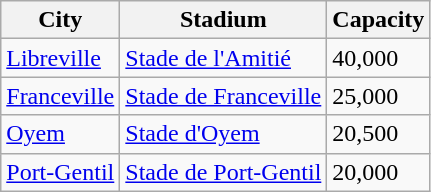<table class="wikitable sortable">
<tr>
<th>City</th>
<th>Stadium</th>
<th>Capacity</th>
</tr>
<tr>
<td><a href='#'>Libreville</a></td>
<td><a href='#'>Stade de l'Amitié</a></td>
<td>40,000</td>
</tr>
<tr>
<td><a href='#'>Franceville</a></td>
<td><a href='#'>Stade de Franceville</a></td>
<td>25,000</td>
</tr>
<tr>
<td><a href='#'>Oyem</a></td>
<td><a href='#'>Stade d'Oyem</a></td>
<td>20,500</td>
</tr>
<tr>
<td><a href='#'>Port-Gentil</a></td>
<td><a href='#'>Stade de Port-Gentil</a></td>
<td>20,000</td>
</tr>
</table>
